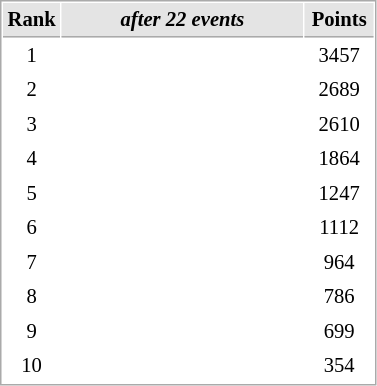<table cellspacing="1" cellpadding="3" style="border:1px solid #AAAAAA;font-size:86%">
<tr style="background:#E4E4E4">
<th style="border-bottom:1px solid #AAAAAA" width=10>Rank</th>
<th style="border-bottom:1px solid #AAAAAA" width=155><em>after 22 events</em></th>
<th style="border-bottom:1px solid #AAAAAA" width=40>Points</th>
</tr>
<tr>
<td style="text-align:center">1</td>
<td></td>
<td style="text-align:center">3457</td>
</tr>
<tr>
<td style="text-align:center">2</td>
<td></td>
<td style="text-align:center">2689</td>
</tr>
<tr>
<td style="text-align:center">3</td>
<td></td>
<td style="text-align:center">2610</td>
</tr>
<tr>
<td style="text-align:center">4</td>
<td></td>
<td style="text-align:center">1864</td>
</tr>
<tr>
<td style="text-align:center">5</td>
<td></td>
<td style="text-align:center">1247</td>
</tr>
<tr>
<td style="text-align:center">6</td>
<td></td>
<td style="text-align:center">1112</td>
</tr>
<tr>
<td style="text-align:center">7</td>
<td></td>
<td style="text-align:center">964</td>
</tr>
<tr>
<td style="text-align:center">8</td>
<td></td>
<td style="text-align:center">786</td>
</tr>
<tr>
<td style="text-align:center">9</td>
<td></td>
<td style="text-align:center">699</td>
</tr>
<tr>
<td style="text-align:center">10</td>
<td></td>
<td style="text-align:center">354</td>
</tr>
</table>
